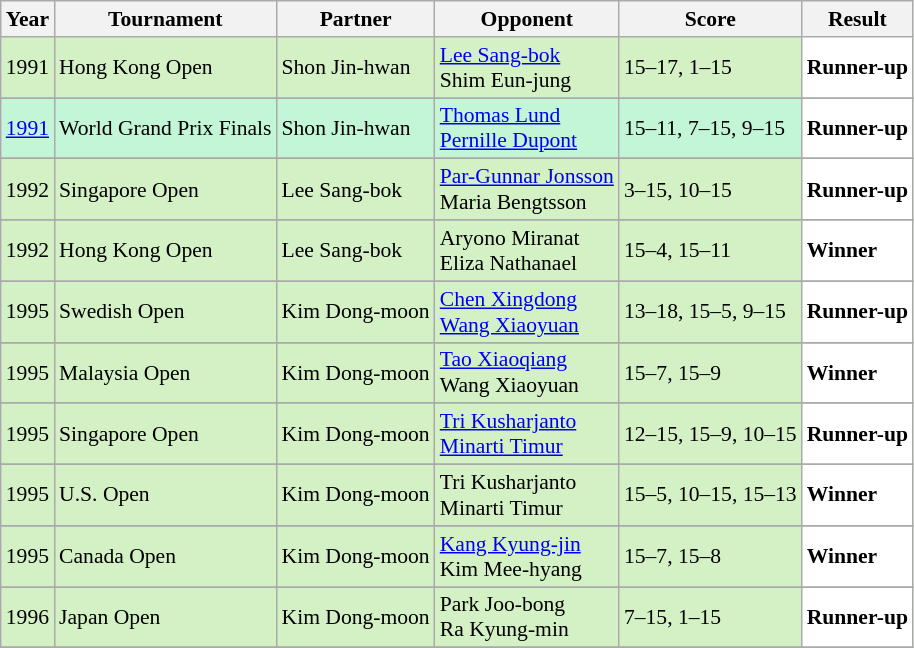<table class="sortable wikitable" style="font-size: 90%;">
<tr>
<th>Year</th>
<th>Tournament</th>
<th>Partner</th>
<th>Opponent</th>
<th>Score</th>
<th>Result</th>
</tr>
<tr style="background:#D4F1C5">
<td align="center">1991</td>
<td align="left">Hong Kong Open</td>
<td align="left"> Shon Jin-hwan</td>
<td align="left"> <a href='#'>Lee Sang-bok</a> <br>  Shim Eun-jung</td>
<td align="left">15–17, 1–15</td>
<td style="text-align:left; background:white"> <strong>Runner-up</strong></td>
</tr>
<tr>
</tr>
<tr style="background:#C3F6D7">
<td align="center"><a href='#'>1991</a></td>
<td align="left">World Grand Prix Finals</td>
<td align="left"> Shon Jin-hwan</td>
<td align="left"> <a href='#'>Thomas Lund</a> <br>  <a href='#'>Pernille Dupont</a></td>
<td align="left">15–11, 7–15, 9–15</td>
<td style="text-align:left; background:white"> <strong>Runner-up</strong></td>
</tr>
<tr>
</tr>
<tr style="background:#D4F1C5">
<td align="center">1992</td>
<td align="left">Singapore Open</td>
<td align="left"> Lee Sang-bok</td>
<td align="left"> <a href='#'>Par-Gunnar Jonsson</a> <br>  Maria Bengtsson</td>
<td align="left">3–15, 10–15</td>
<td style="text-align:left; background:white"> <strong>Runner-up</strong></td>
</tr>
<tr>
</tr>
<tr style="background:#D4F1C5">
<td align="center">1992</td>
<td align="left">Hong Kong Open</td>
<td align="left"> Lee Sang-bok</td>
<td align="left"> Aryono Miranat <br>  Eliza Nathanael</td>
<td align="left">15–4, 15–11</td>
<td style="text-align:left; background:white"> <strong>Winner</strong></td>
</tr>
<tr>
</tr>
<tr style="background:#D4F1C5">
<td align="center">1995</td>
<td align="left">Swedish Open</td>
<td align="left"> Kim Dong-moon</td>
<td align="left"> <a href='#'>Chen Xingdong</a> <br>  <a href='#'>Wang Xiaoyuan</a></td>
<td align="left">13–18, 15–5, 9–15</td>
<td style="text-align:left; background:white"> <strong>Runner-up</strong></td>
</tr>
<tr>
</tr>
<tr style="background:#D4F1C5">
<td align="center">1995</td>
<td align="left">Malaysia Open</td>
<td align="left"> Kim Dong-moon</td>
<td align="left"> <a href='#'>Tao Xiaoqiang</a> <br>  Wang Xiaoyuan</td>
<td align="left">15–7, 15–9</td>
<td style="text-align:left; background:white"> <strong>Winner</strong></td>
</tr>
<tr>
</tr>
<tr style="background:#D4F1C5">
<td align="center">1995</td>
<td align="left">Singapore Open</td>
<td align="left"> Kim Dong-moon</td>
<td align="left"> <a href='#'>Tri Kusharjanto</a> <br>  <a href='#'>Minarti Timur</a></td>
<td align="left">12–15, 15–9, 10–15</td>
<td style="text-align:left; background:white"> <strong>Runner-up</strong></td>
</tr>
<tr>
</tr>
<tr style="background:#D4F1C5">
<td align="center">1995</td>
<td align="left">U.S. Open</td>
<td align="left"> Kim Dong-moon</td>
<td align="left"> Tri Kusharjanto <br>  Minarti Timur</td>
<td align="left">15–5, 10–15, 15–13</td>
<td style="text-align:left; background:white"> <strong>Winner</strong></td>
</tr>
<tr>
</tr>
<tr style="background:#D4F1C5">
<td align="center">1995</td>
<td align="left">Canada Open</td>
<td align="left"> Kim Dong-moon</td>
<td align="left"> <a href='#'>Kang Kyung-jin</a> <br>  Kim Mee-hyang</td>
<td align="left">15–7, 15–8</td>
<td style="text-align:left; background:white"> <strong>Winner</strong></td>
</tr>
<tr>
</tr>
<tr style="background:#D4F1C5">
<td align="center">1996</td>
<td align="left">Japan Open</td>
<td align="left"> Kim Dong-moon</td>
<td align="left"> Park Joo-bong <br>  Ra Kyung-min</td>
<td align="left">7–15, 1–15</td>
<td style="text-align:left; background:white"> <strong>Runner-up</strong></td>
</tr>
<tr>
</tr>
</table>
